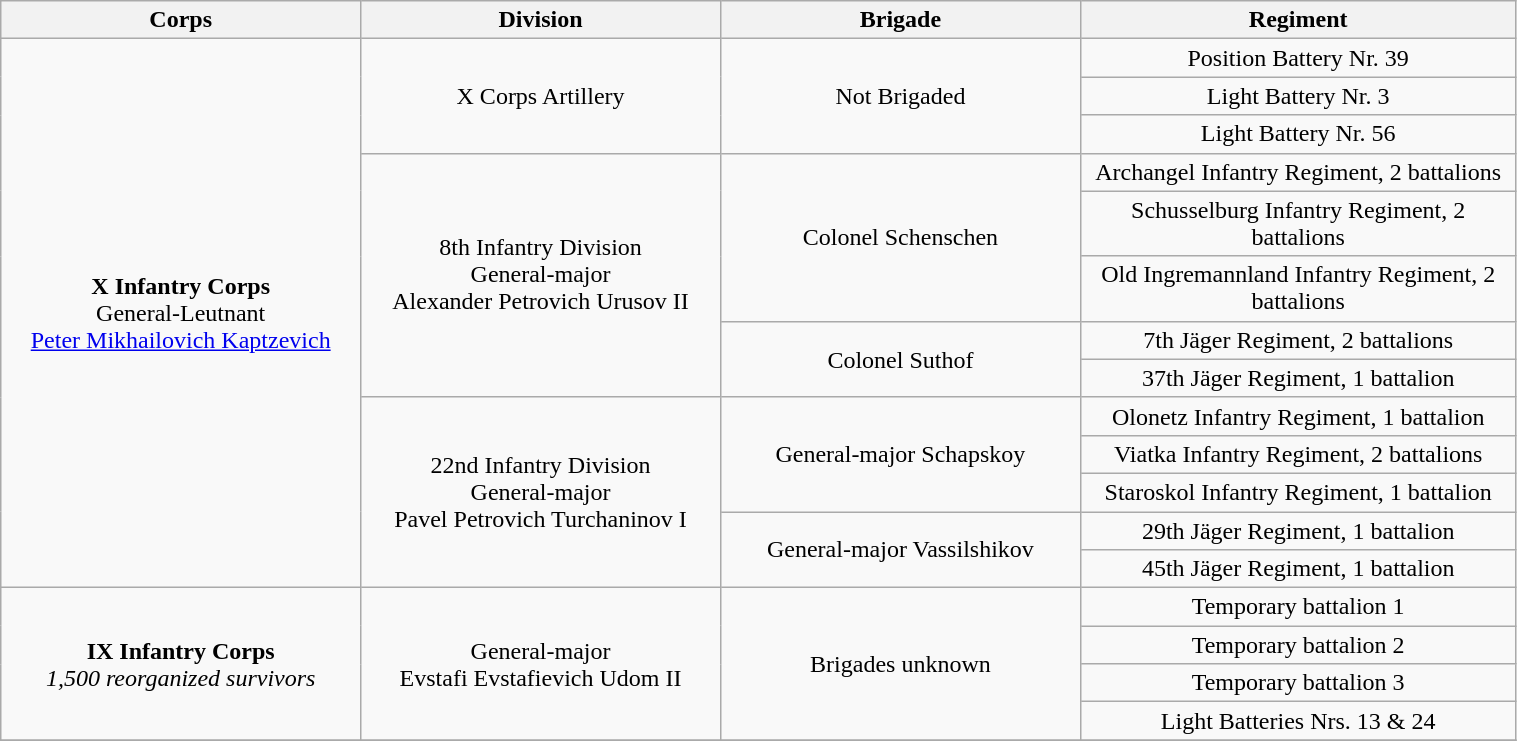<table class="wikitable" style="text-align:center; width:80%;">
<tr>
<th width=19%>Corps</th>
<th width=19%>Division</th>
<th width=19%>Brigade</th>
<th width=23%>Regiment</th>
</tr>
<tr>
<td ROWSPAN=13><strong>X Infantry Corps</strong><br>General-Leutnant<br><a href='#'>Peter Mikhailovich Kaptzevich</a><br></td>
<td ROWSPAN=3>X Corps Artillery</td>
<td ROWSPAN=3>Not Brigaded</td>
<td>Position Battery Nr. 39</td>
</tr>
<tr>
<td>Light Battery Nr. 3</td>
</tr>
<tr>
<td>Light Battery Nr. 56</td>
</tr>
<tr>
<td ROWSPAN=5>8th Infantry Division<br>General-major<br>Alexander Petrovich Urusov II<br></td>
<td ROWSPAN=3>Colonel Schenschen</td>
<td>Archangel Infantry Regiment, 2 battalions</td>
</tr>
<tr>
<td>Schusselburg Infantry Regiment, 2 battalions</td>
</tr>
<tr>
<td>Old Ingremannland Infantry Regiment, 2 battalions</td>
</tr>
<tr>
<td ROWSPAN=2>Colonel Suthof</td>
<td>7th Jäger Regiment, 2 battalions</td>
</tr>
<tr>
<td>37th Jäger Regiment, 1 battalion</td>
</tr>
<tr>
<td ROWSPAN=5>22nd Infantry Division<br>General-major<br>Pavel Petrovich Turchaninov I<br></td>
<td ROWSPAN=3>General-major Schapskoy</td>
<td>Olonetz Infantry Regiment, 1 battalion</td>
</tr>
<tr>
<td>Viatka Infantry Regiment, 2 battalions</td>
</tr>
<tr>
<td>Staroskol Infantry Regiment, 1 battalion</td>
</tr>
<tr>
<td ROWSPAN=2>General-major Vassilshikov</td>
<td>29th Jäger Regiment, 1 battalion</td>
</tr>
<tr>
<td>45th Jäger Regiment, 1 battalion</td>
</tr>
<tr>
<td ROWSPAN=4><strong>IX Infantry Corps</strong><br><em>1,500 reorganized survivors</em></td>
<td ROWSPAN=4>General-major<br>Evstafi Evstafievich Udom II<br></td>
<td ROWSPAN=4>Brigades unknown</td>
<td>Temporary battalion 1</td>
</tr>
<tr>
<td>Temporary battalion 2</td>
</tr>
<tr>
<td>Temporary battalion 3</td>
</tr>
<tr>
<td>Light Batteries Nrs. 13 & 24</td>
</tr>
<tr>
</tr>
</table>
